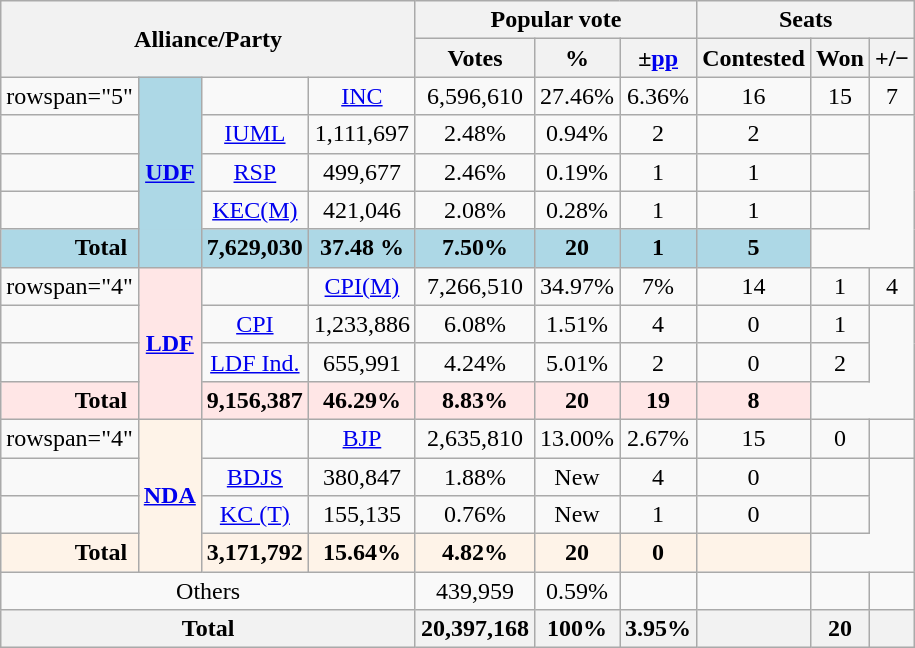<table class="wikitable sortable" style="text-align:center;">
<tr>
<th colspan="4" rowspan="2">Alliance/Party</th>
<th colspan="3">Popular vote</th>
<th colspan="3">Seats</th>
</tr>
<tr>
<th>Votes</th>
<th>%</th>
<th>±<a href='#'>pp</a></th>
<th>Contested</th>
<th>Won</th>
<th><strong>+/−</strong></th>
</tr>
<tr>
<td>rowspan="5" </td>
<th rowspan="5"style="background:#ADD8E6"><a href='#'>UDF</a></th>
<td></td>
<td><a href='#'>INC</a></td>
<td>6,596,610</td>
<td>27.46%</td>
<td> 6.36%</td>
<td>16</td>
<td>15</td>
<td> 7</td>
</tr>
<tr>
<td></td>
<td><a href='#'>IUML</a></td>
<td>1,111,697</td>
<td>2.48%</td>
<td> 0.94%</td>
<td>2</td>
<td>2</td>
<td></td>
</tr>
<tr>
<td></td>
<td><a href='#'>RSP</a></td>
<td>499,677</td>
<td>2.46%</td>
<td> 0.19%</td>
<td>1</td>
<td>1</td>
<td></td>
</tr>
<tr>
<td></td>
<td><a href='#'>KEC(M)</a></td>
<td>421,046</td>
<td>2.08%</td>
<td> 0.28%</td>
<td>1</td>
<td>1</td>
<td></td>
</tr>
<tr>
<th colspan="2"style="background:#ADD8E6">Total</th>
<th style="background:#ADD8E6">7,629,030</th>
<th style="background:#ADD8E6">37.48 %</th>
<th style="background:#ADD8E6"> 7.50%</th>
<th style="background:#ADD8E6">20</th>
<th style="background:#ADD8E6">1</th>
<th style="background:#ADD8E6"> 5</th>
</tr>
<tr>
<td>rowspan="4" </td>
<th rowspan="4"style="background:#FFE6E6"><a href='#'>LDF</a></th>
<td></td>
<td><a href='#'>CPI(M)</a></td>
<td>7,266,510</td>
<td>34.97%</td>
<td> 7%</td>
<td>14</td>
<td>1</td>
<td> 4</td>
</tr>
<tr>
<td></td>
<td><a href='#'>CPI</a></td>
<td>1,233,886</td>
<td>6.08%</td>
<td> 1.51%</td>
<td>4</td>
<td>0</td>
<td> 1</td>
</tr>
<tr>
<td></td>
<td><a href='#'>LDF Ind.</a></td>
<td>655,991</td>
<td>4.24%</td>
<td> 5.01%</td>
<td>2</td>
<td>0</td>
<td> 2</td>
</tr>
<tr>
<th colspan="2"style="background:#FFE6E6">Total</th>
<th style="background:#FFE6E6">9,156,387</th>
<th style="background:#FFE6E6">46.29%</th>
<th style="background:#FFE6E6"> 8.83%</th>
<th style="background:#FFE6E6">20</th>
<th style="background:#FFE6E6">19</th>
<th style="background:#FFE6E6"> 8</th>
</tr>
<tr>
<td>rowspan="4" </td>
<th rowspan="4"style="background:#fef3e8"><a href='#'>NDA</a></th>
<td></td>
<td><a href='#'>BJP</a></td>
<td>2,635,810</td>
<td>13.00%</td>
<td> 2.67%</td>
<td>15</td>
<td>0</td>
<td></td>
</tr>
<tr>
<td></td>
<td><a href='#'>BDJS</a></td>
<td>380,847</td>
<td>1.88%</td>
<td>New</td>
<td>4</td>
<td>0</td>
<td></td>
</tr>
<tr>
<td></td>
<td><a href='#'>KC (T)</a></td>
<td>155,135</td>
<td>0.76%</td>
<td>New</td>
<td>1</td>
<td>0</td>
<td></td>
</tr>
<tr>
<th colspan="2"style="background:#fef3e8">Total</th>
<th style="background:#fef3e8">3,171,792</th>
<th style="background:#fef3e8">15.64%</th>
<th style="background:#fef3e8"> 4.82%</th>
<th style="background:#fef3e8">20</th>
<th style="background:#fef3e8">0</th>
<th style="background:#fef3e8"></th>
</tr>
<tr>
<td colspan=4>Others</td>
<td>439,959</td>
<td>0.59%</td>
<td></td>
<td></td>
<td></td>
<td></td>
</tr>
<tr>
<th colspan=4>Total</th>
<th>20,397,168</th>
<th>100%</th>
<th> 3.95%</th>
<th></th>
<th>20</th>
<th></th>
</tr>
</table>
